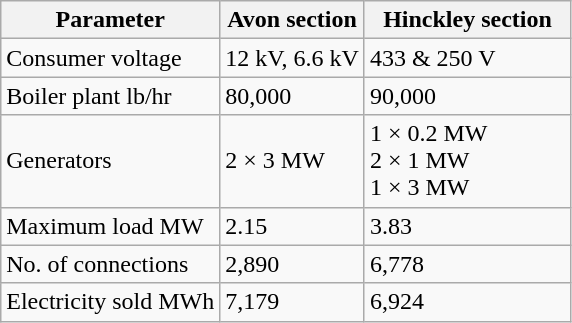<table class="wikitable">
<tr>
<th>Parameter</th>
<th>Avon  section</th>
<th>Hinckley  section</th>
</tr>
<tr>
<td>Consumer  voltage</td>
<td>12  kV, 6.6 kV</td>
<td>433  & 250 V</td>
</tr>
<tr>
<td>Boiler  plant lb/hr</td>
<td>80,000</td>
<td>90,000</td>
</tr>
<tr>
<td>Generators</td>
<td>2  × 3 MW</td>
<td>1  × 0.2 MW<br>2  × 1 MW<br>1  × 3 MW                </td>
</tr>
<tr>
<td>Maximum  load MW</td>
<td>2.15</td>
<td>3.83</td>
</tr>
<tr>
<td>No.  of connections</td>
<td>2,890</td>
<td>6,778</td>
</tr>
<tr>
<td>Electricity  sold MWh</td>
<td>7,179</td>
<td>6,924</td>
</tr>
</table>
